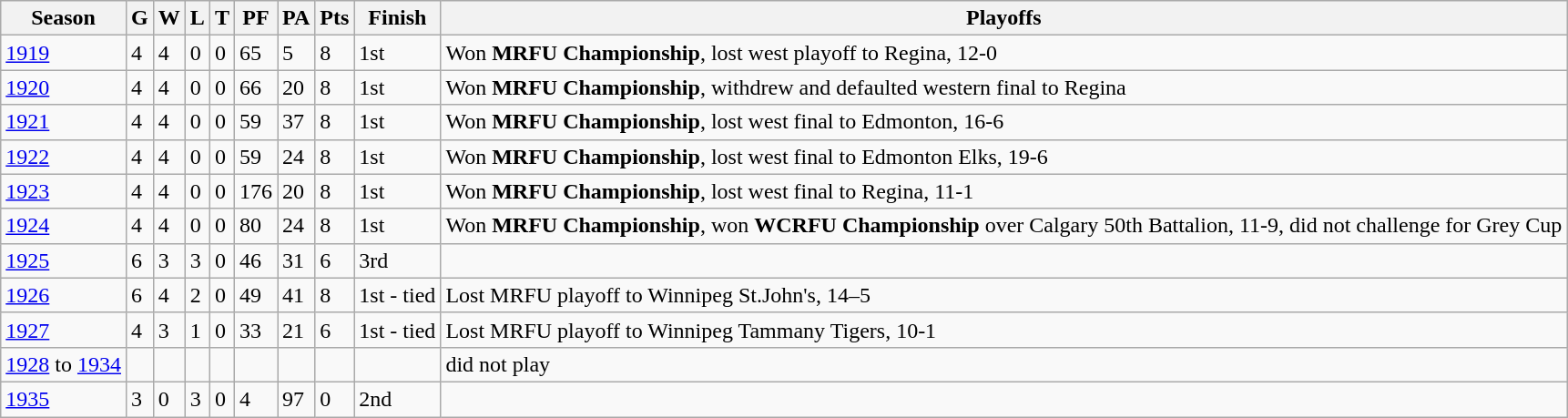<table class="wikitable">
<tr>
<th>Season</th>
<th>G</th>
<th>W</th>
<th>L</th>
<th>T</th>
<th>PF</th>
<th>PA</th>
<th>Pts</th>
<th>Finish</th>
<th>Playoffs</th>
</tr>
<tr>
<td><a href='#'>1919</a></td>
<td>4</td>
<td>4</td>
<td>0</td>
<td>0</td>
<td>65</td>
<td>5</td>
<td>8</td>
<td>1st</td>
<td>Won <strong>MRFU Championship</strong>, lost west playoff to Regina, 12-0</td>
</tr>
<tr>
<td><a href='#'>1920</a></td>
<td>4</td>
<td>4</td>
<td>0</td>
<td>0</td>
<td>66</td>
<td>20</td>
<td>8</td>
<td>1st</td>
<td>Won <strong>MRFU Championship</strong>, withdrew and defaulted western final to Regina</td>
</tr>
<tr>
<td><a href='#'>1921</a></td>
<td>4</td>
<td>4</td>
<td>0</td>
<td>0</td>
<td>59</td>
<td>37</td>
<td>8</td>
<td>1st</td>
<td>Won <strong>MRFU Championship</strong>, lost west final to Edmonton, 16-6</td>
</tr>
<tr>
<td><a href='#'>1922</a></td>
<td>4</td>
<td>4</td>
<td>0</td>
<td>0</td>
<td>59</td>
<td>24</td>
<td>8</td>
<td>1st</td>
<td>Won <strong>MRFU Championship</strong>, lost west final to Edmonton Elks, 19-6</td>
</tr>
<tr>
<td><a href='#'>1923</a></td>
<td>4</td>
<td>4</td>
<td>0</td>
<td>0</td>
<td>176</td>
<td>20</td>
<td>8</td>
<td>1st</td>
<td>Won <strong>MRFU Championship</strong>, lost west final to Regina, 11-1</td>
</tr>
<tr>
<td><a href='#'>1924</a></td>
<td>4</td>
<td>4</td>
<td>0</td>
<td>0</td>
<td>80</td>
<td>24</td>
<td>8</td>
<td>1st</td>
<td>Won <strong>MRFU Championship</strong>, won <strong>WCRFU Championship</strong> over Calgary 50th Battalion, 11-9, did not challenge for Grey Cup</td>
</tr>
<tr>
<td><a href='#'>1925</a></td>
<td>6</td>
<td>3</td>
<td>3</td>
<td>0</td>
<td>46</td>
<td>31</td>
<td>6</td>
<td>3rd</td>
<td></td>
</tr>
<tr>
<td><a href='#'>1926</a></td>
<td>6</td>
<td>4</td>
<td>2</td>
<td>0</td>
<td>49</td>
<td>41</td>
<td>8</td>
<td>1st - tied</td>
<td>Lost MRFU playoff to Winnipeg St.John's, 14–5</td>
</tr>
<tr>
<td><a href='#'>1927</a></td>
<td>4</td>
<td>3</td>
<td>1</td>
<td>0</td>
<td>33</td>
<td>21</td>
<td>6</td>
<td>1st - tied</td>
<td>Lost MRFU playoff to Winnipeg Tammany Tigers, 10-1</td>
</tr>
<tr>
<td><a href='#'>1928</a> to <a href='#'>1934</a></td>
<td></td>
<td></td>
<td></td>
<td></td>
<td></td>
<td></td>
<td></td>
<td></td>
<td>did not play</td>
</tr>
<tr>
<td><a href='#'>1935</a></td>
<td>3</td>
<td>0</td>
<td>3</td>
<td>0</td>
<td>4</td>
<td>97</td>
<td>0</td>
<td>2nd</td>
<td></td>
</tr>
</table>
